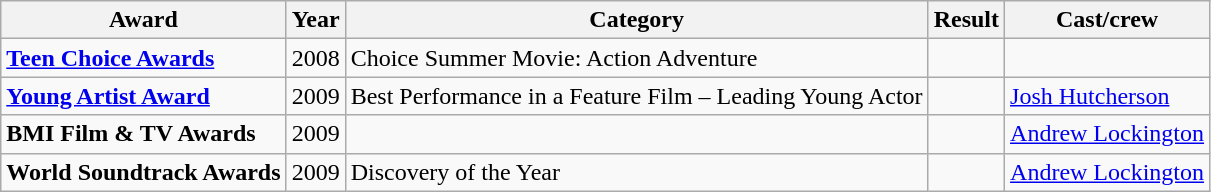<table class="wikitable sortable plainrowheaders">
<tr>
<th>Award</th>
<th>Year</th>
<th>Category</th>
<th>Result</th>
<th>Cast/crew</th>
</tr>
<tr>
<td><strong><a href='#'>Teen Choice Awards</a></strong></td>
<td>2008</td>
<td>Choice Summer Movie: Action Adventure</td>
<td></td>
<td></td>
</tr>
<tr>
<td><strong><a href='#'>Young Artist Award</a></strong></td>
<td>2009</td>
<td>Best Performance in a Feature Film – Leading Young Actor</td>
<td></td>
<td><a href='#'>Josh Hutcherson</a></td>
</tr>
<tr>
<td><strong>BMI Film & TV Awards</strong></td>
<td>2009</td>
<td></td>
<td></td>
<td><a href='#'>Andrew Lockington</a></td>
</tr>
<tr>
<td><strong>World Soundtrack Awards</strong></td>
<td>2009</td>
<td>Discovery of the Year</td>
<td></td>
<td><a href='#'>Andrew Lockington</a></td>
</tr>
</table>
